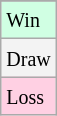<table class="wikitable">
<tr>
</tr>
<tr bgcolor = "#d0ffe3">
<td><small>Win</small></td>
</tr>
<tr bgcolor = "#f3f3f3">
<td><small>Draw</small></td>
</tr>
<tr bgcolor = "#ffd0e3">
<td><small>Loss</small></td>
</tr>
</table>
